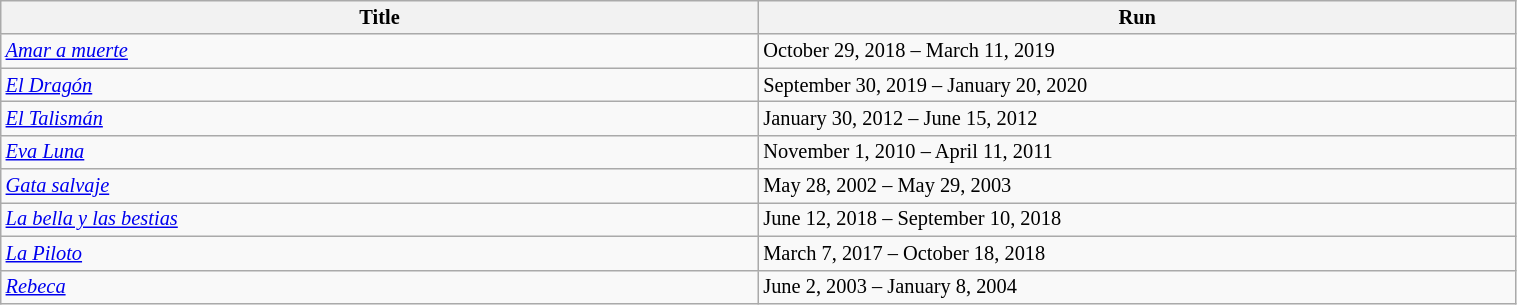<table class="wikitable sortable" style="width:80%; font-size:85%;">
<tr>
<th style="width:25%;">Title</th>
<th style="width:25%;">Run</th>
</tr>
<tr>
<td><em><a href='#'>Amar a muerte</a></em></td>
<td>October 29, 2018 – March 11, 2019</td>
</tr>
<tr>
<td><em><a href='#'>El Dragón</a></em></td>
<td>September 30, 2019 – January 20, 2020</td>
</tr>
<tr>
<td><em><a href='#'>El Talismán</a></em></td>
<td>January 30, 2012 – June 15, 2012</td>
</tr>
<tr>
<td><em><a href='#'>Eva Luna</a></em></td>
<td>November 1, 2010 – April 11, 2011</td>
</tr>
<tr>
<td><em><a href='#'>Gata salvaje</a></em></td>
<td>May 28, 2002 – May 29, 2003</td>
</tr>
<tr>
<td><em><a href='#'>La bella y las bestias</a></em></td>
<td>June 12, 2018 – September 10, 2018</td>
</tr>
<tr>
<td><em><a href='#'>La Piloto</a></em></td>
<td>March 7, 2017 – October 18, 2018</td>
</tr>
<tr>
<td><em><a href='#'>Rebeca</a></em></td>
<td>June 2, 2003 – January 8, 2004</td>
</tr>
</table>
